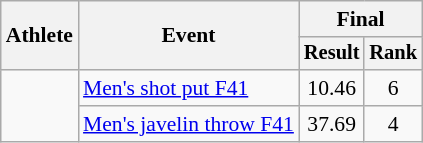<table class=wikitable style=font-size:90%;text-align:center>
<tr>
<th rowspan=2>Athlete</th>
<th rowspan=2>Event</th>
<th colspan=2>Final</th>
</tr>
<tr style=font-size:95%>
<th>Result</th>
<th>Rank</th>
</tr>
<tr align=center>
<td align=left rowspan=2></td>
<td align=left><a href='#'>Men's shot put F41</a></td>
<td>10.46</td>
<td>6</td>
</tr>
<tr align=center>
<td align=left><a href='#'>Men's javelin throw F41</a></td>
<td>37.69</td>
<td>4</td>
</tr>
</table>
